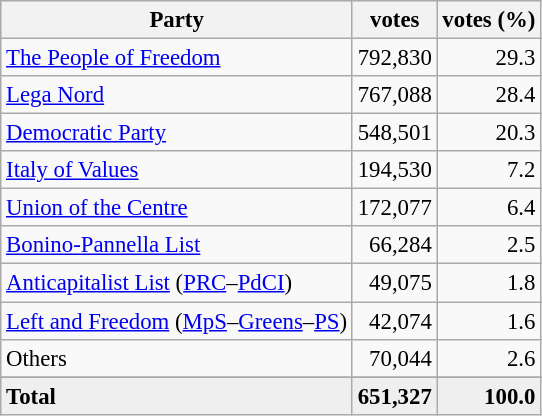<table class="wikitable" style="font-size:95%">
<tr bgcolor="EFEFEF">
<th>Party</th>
<th>votes</th>
<th>votes (%)</th>
</tr>
<tr>
<td><a href='#'>The People of Freedom</a></td>
<td align=right valign=top>792,830</td>
<td align=right valign=top>29.3</td>
</tr>
<tr>
<td><a href='#'>Lega Nord</a></td>
<td align=right>767,088</td>
<td align=right>28.4</td>
</tr>
<tr>
<td><a href='#'>Democratic Party</a></td>
<td align=right>548,501</td>
<td align=right>20.3</td>
</tr>
<tr>
<td><a href='#'>Italy of Values</a></td>
<td align=right>194,530</td>
<td align=right>7.2</td>
</tr>
<tr>
<td><a href='#'>Union of the Centre</a></td>
<td align=right>172,077</td>
<td align=right>6.4</td>
</tr>
<tr>
<td><a href='#'>Bonino-Pannella List</a></td>
<td align=right>66,284</td>
<td align=right>2.5</td>
</tr>
<tr>
<td><a href='#'>Anticapitalist List</a> (<a href='#'>PRC</a>–<a href='#'>PdCI</a>)</td>
<td align=right>49,075</td>
<td align=right>1.8</td>
</tr>
<tr>
<td><a href='#'>Left and Freedom</a> (<a href='#'>MpS</a>–<a href='#'>Greens</a>–<a href='#'>PS</a>)</td>
<td align=right>42,074</td>
<td align=right>1.6</td>
</tr>
<tr>
<td>Others</td>
<td align=right>70,044</td>
<td align=right>2.6</td>
</tr>
<tr>
</tr>
<tr bgcolor="EFEFEF">
<td><strong>Total</strong></td>
<td align=right><strong>651,327</strong></td>
<td align=right><strong>100.0</strong></td>
</tr>
</table>
